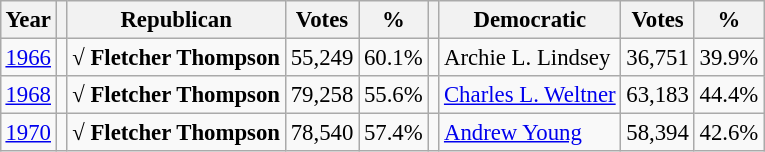<table class="wikitable" style="margin:0.5em ; font-size:95%">
<tr>
<th>Year</th>
<th></th>
<th>Republican</th>
<th>Votes</th>
<th>%</th>
<th></th>
<th>Democratic</th>
<th>Votes</th>
<th>%</th>
</tr>
<tr>
<td><a href='#'>1966</a></td>
<td></td>
<td><strong>√ Fletcher Thompson</strong></td>
<td>55,249</td>
<td>60.1%</td>
<td></td>
<td>Archie L. Lindsey</td>
<td>36,751</td>
<td>39.9%</td>
</tr>
<tr>
<td><a href='#'>1968</a></td>
<td></td>
<td><strong>√ Fletcher Thompson</strong></td>
<td>79,258</td>
<td>55.6%</td>
<td></td>
<td><a href='#'>Charles L. Weltner</a></td>
<td>63,183</td>
<td>44.4%</td>
</tr>
<tr>
<td><a href='#'>1970</a></td>
<td></td>
<td><strong>√ Fletcher Thompson</strong></td>
<td>78,540</td>
<td>57.4%</td>
<td></td>
<td><a href='#'>Andrew Young</a></td>
<td>58,394</td>
<td>42.6%</td>
</tr>
</table>
